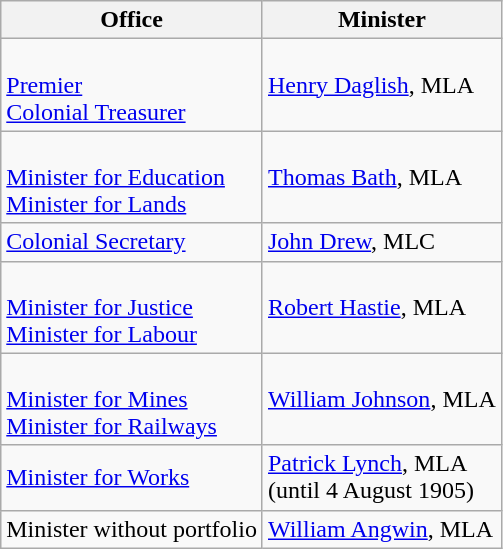<table class="wikitable">
<tr>
<th>Office</th>
<th>Minister</th>
</tr>
<tr>
<td><br><a href='#'>Premier</a><br>
<a href='#'>Colonial Treasurer</a><br></td>
<td><a href='#'>Henry Daglish</a>, MLA</td>
</tr>
<tr>
<td><br><a href='#'>Minister for Education</a><br>
<a href='#'>Minister for Lands</a></td>
<td><a href='#'>Thomas Bath</a>, MLA</td>
</tr>
<tr>
<td><a href='#'>Colonial Secretary</a></td>
<td><a href='#'>John Drew</a>, MLC</td>
</tr>
<tr>
<td><br><a href='#'>Minister for Justice</a><br>
<a href='#'>Minister for Labour</a><br></td>
<td><a href='#'>Robert Hastie</a>, MLA</td>
</tr>
<tr>
<td><br><a href='#'>Minister for Mines</a><br>
<a href='#'>Minister for Railways</a></td>
<td><a href='#'>William Johnson</a>, MLA</td>
</tr>
<tr>
<td><a href='#'>Minister for Works</a></td>
<td><a href='#'>Patrick Lynch</a>, MLA<br>(until 4 August 1905)</td>
</tr>
<tr>
<td>Minister without portfolio</td>
<td><a href='#'>William Angwin</a>, MLA</td>
</tr>
</table>
